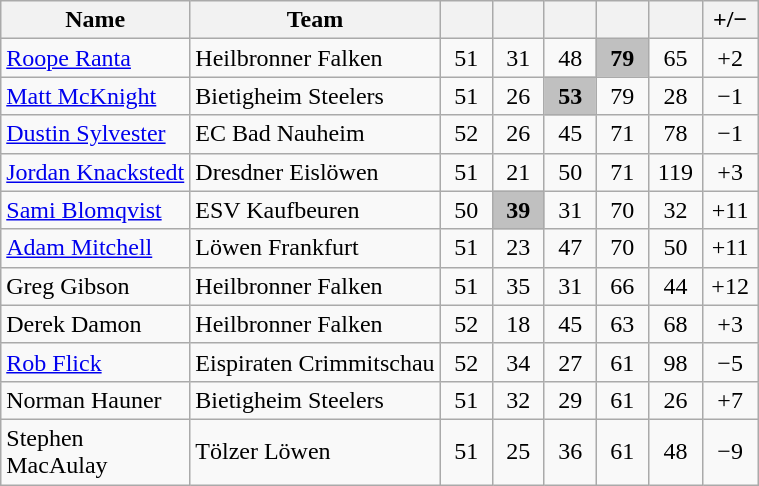<table class="wikitable sortable" style="text-align:center; width:40%">
<tr class="hintergrundfarbe5">
<th width="15%" class="unsortable">Name</th>
<th width="15%" class="unsortable">Team</th>
<th width="7.5%"></th>
<th width="7.5%"></th>
<th width="7.5%"></th>
<th width="7.5%"></th>
<th width="7.5%"></th>
<th width="7.5%">+/−</th>
</tr>
<tr>
<td style="text-align:left;"><a href='#'>Roope Ranta</a></td>
<td style="text-align:left">Heilbronner Falken</td>
<td>51</td>
<td>31</td>
<td>48</td>
<td bgcolor="silver"><strong>79</strong></td>
<td>65</td>
<td>+2</td>
</tr>
<tr>
<td style="text-align:left;"><a href='#'>Matt McKnight</a></td>
<td style="text-align:left">Bietigheim Steelers</td>
<td>51</td>
<td>26</td>
<td bgcolor="silver"><strong>53</strong></td>
<td>79</td>
<td>28</td>
<td>−1</td>
</tr>
<tr>
<td style="text-align:left;"><a href='#'>Dustin Sylvester</a></td>
<td style="text-align:left">EC Bad Nauheim</td>
<td>52</td>
<td>26</td>
<td>45</td>
<td>71</td>
<td>78</td>
<td>−1</td>
</tr>
<tr>
<td style="text-align:left;"><a href='#'>Jordan&nbsp;Knackstedt</a></td>
<td style="text-align:left">Dresdner Eislöwen</td>
<td>51</td>
<td>21</td>
<td>50</td>
<td>71</td>
<td>119</td>
<td>+3</td>
</tr>
<tr>
<td style="text-align:left;"><a href='#'>Sami Blomqvist</a></td>
<td style="text-align:left">ESV Kaufbeuren</td>
<td>50</td>
<td bgcolor="silver"><strong>39</strong></td>
<td>31</td>
<td>70</td>
<td>32</td>
<td>+11</td>
</tr>
<tr>
<td style="text-align:left;"><a href='#'>Adam Mitchell</a></td>
<td style="text-align:left">Löwen Frankfurt</td>
<td>51</td>
<td>23</td>
<td>47</td>
<td>70</td>
<td>50</td>
<td>+11</td>
</tr>
<tr>
<td style="text-align:left;">Greg Gibson</td>
<td style="text-align:left">Heilbronner Falken</td>
<td>51</td>
<td>35</td>
<td>31</td>
<td>66</td>
<td>44</td>
<td>+12</td>
</tr>
<tr>
<td style="text-align:left;">Derek Damon</td>
<td style="text-align:left">Heilbronner Falken</td>
<td>52</td>
<td>18</td>
<td>45</td>
<td>63</td>
<td>68</td>
<td>+3</td>
</tr>
<tr>
<td style="text-align:left;"><a href='#'>Rob Flick</a></td>
<td style="text-align:left">Eispiraten Crimmitschau</td>
<td>52</td>
<td>34</td>
<td>27</td>
<td>61</td>
<td>98</td>
<td>−5</td>
</tr>
<tr>
<td style="text-align:left;">Norman Hauner</td>
<td style="text-align:left">Bietigheim Steelers</td>
<td>51</td>
<td>32</td>
<td>29</td>
<td>61</td>
<td>26</td>
<td>+7</td>
</tr>
<tr>
<td style="text-align:left;">Stephen MacAulay</td>
<td style="text-align:left">Tölzer Löwen</td>
<td>51</td>
<td>25</td>
<td>36</td>
<td>61</td>
<td>48</td>
<td>−9</td>
</tr>
</table>
